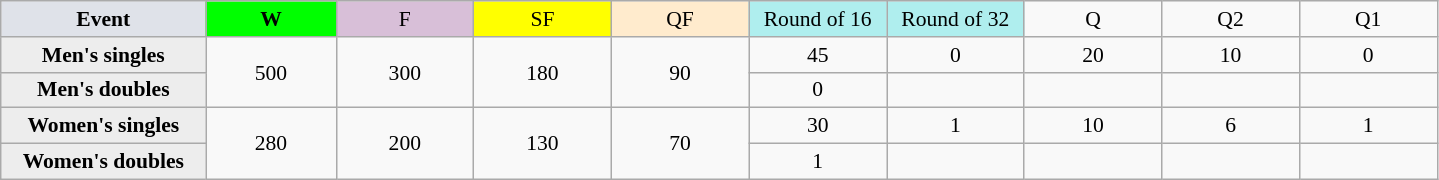<table class=wikitable style=font-size:90%;text-align:center>
<tr>
<td style="width:130px; background:#dfe2e9;"><strong>Event</strong></td>
<td style="width:80px; background:lime;"><strong>W</strong></td>
<td style="width:85px; background:thistle;">F</td>
<td style="width:85px; background:#ff0;">SF</td>
<td style="width:85px; background:#ffebcd;">QF</td>
<td style="width:85px; background:#afeeee;">Round of 16</td>
<td style="width:85px; background:#afeeee;">Round of 32</td>
<td width=85>Q</td>
<td width=85>Q2</td>
<td width=85>Q1</td>
</tr>
<tr>
<th style="background:#ededed;">Men's singles</th>
<td rowspan=2>500</td>
<td rowspan=2>300</td>
<td rowspan=2>180</td>
<td rowspan=2>90</td>
<td>45</td>
<td>0</td>
<td>20</td>
<td>10</td>
<td>0</td>
</tr>
<tr>
<th style="background:#ededed;">Men's doubles</th>
<td>0</td>
<td></td>
<td></td>
<td></td>
<td></td>
</tr>
<tr>
<th style="background:#ededed;">Women's singles</th>
<td rowspan=2>280</td>
<td rowspan=2>200</td>
<td rowspan=2>130</td>
<td rowspan=2>70</td>
<td>30</td>
<td>1</td>
<td>10</td>
<td>6</td>
<td>1</td>
</tr>
<tr>
<th style="background:#ededed;">Women's doubles</th>
<td>1</td>
<td></td>
<td></td>
<td></td>
<td></td>
</tr>
</table>
